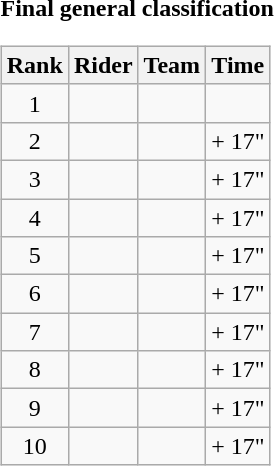<table>
<tr>
<td><strong>Final general classification</strong><br><table class="wikitable">
<tr>
<th scope="col">Rank</th>
<th scope="col">Rider</th>
<th scope="col">Team</th>
<th scope="col">Time</th>
</tr>
<tr>
<td style="text-align:center;">1</td>
<td></td>
<td></td>
<td style="text-align:right;"></td>
</tr>
<tr>
<td style="text-align:center;">2</td>
<td></td>
<td></td>
<td style="text-align:right;">+ 17"</td>
</tr>
<tr>
<td style="text-align:center;">3</td>
<td></td>
<td></td>
<td style="text-align:right;">+ 17"</td>
</tr>
<tr>
<td style="text-align:center;">4</td>
<td></td>
<td></td>
<td style="text-align:right;">+ 17"</td>
</tr>
<tr>
<td style="text-align:center;">5</td>
<td></td>
<td></td>
<td style="text-align:right;">+ 17"</td>
</tr>
<tr>
<td style="text-align:center;">6</td>
<td></td>
<td></td>
<td style="text-align:right;">+ 17"</td>
</tr>
<tr>
<td style="text-align:center;">7</td>
<td></td>
<td></td>
<td style="text-align:right;">+ 17"</td>
</tr>
<tr>
<td style="text-align:center;">8</td>
<td></td>
<td></td>
<td style="text-align:right;">+ 17"</td>
</tr>
<tr>
<td style="text-align:center;">9</td>
<td></td>
<td></td>
<td style="text-align:right;">+ 17"</td>
</tr>
<tr>
<td style="text-align:center;">10</td>
<td></td>
<td></td>
<td style="text-align:right;">+ 17"</td>
</tr>
</table>
</td>
</tr>
</table>
